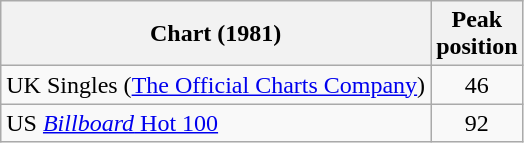<table class="wikitable sortable">
<tr>
<th>Chart (1981)</th>
<th>Peak<br>position</th>
</tr>
<tr>
<td>UK Singles (<a href='#'>The Official Charts Company</a>)</td>
<td align="center">46</td>
</tr>
<tr>
<td>US <a href='#'><em>Billboard</em> Hot 100</a></td>
<td align="center">92</td>
</tr>
</table>
